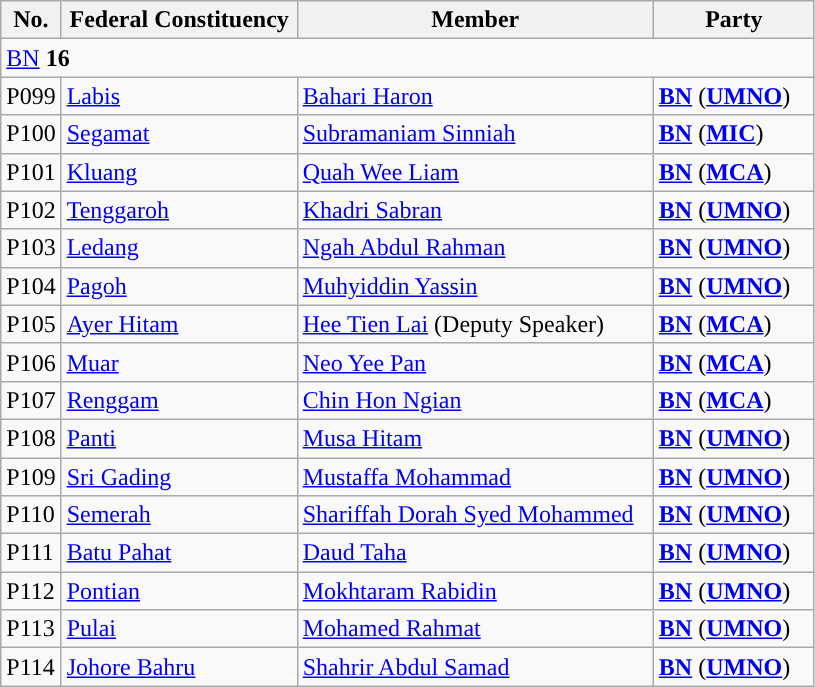<table class="wikitable sortable">
<tr>
<th style="width:30px;">No.</th>
<th style="width:150px;">Federal Constituency</th>
<th style="width:230px;">Member</th>
<th style="width:100px;">Party</th>
</tr>
<tr>
<td colspan="4"><a href='#'>BN</a> <strong>16</strong></td>
</tr>
<tr>
<td>P099</td>
<td><a href='#'>Labis</a></td>
<td><a href='#'>Bahari Haron</a></td>
<td><strong><a href='#'>BN</a></strong> (<strong><a href='#'>UMNO</a></strong>)</td>
</tr>
<tr>
<td>P100</td>
<td><a href='#'>Segamat</a></td>
<td><a href='#'>Subramaniam Sinniah</a></td>
<td><strong><a href='#'>BN</a></strong> (<strong><a href='#'>MIC</a></strong>)</td>
</tr>
<tr>
<td>P101</td>
<td><a href='#'>Kluang</a></td>
<td><a href='#'>Quah Wee Liam</a></td>
<td><strong><a href='#'>BN</a></strong> (<strong><a href='#'>MCA</a></strong>)</td>
</tr>
<tr>
<td>P102</td>
<td><a href='#'>Tenggaroh</a></td>
<td><a href='#'>Khadri Sabran</a></td>
<td><strong><a href='#'>BN</a></strong> (<strong><a href='#'>UMNO</a></strong>)</td>
</tr>
<tr>
<td>P103</td>
<td><a href='#'>Ledang</a></td>
<td><a href='#'>Ngah Abdul Rahman</a></td>
<td><strong><a href='#'>BN</a></strong> (<strong><a href='#'>UMNO</a></strong>)</td>
</tr>
<tr>
<td>P104</td>
<td><a href='#'>Pagoh</a></td>
<td><a href='#'>Muhyiddin Yassin</a></td>
<td><strong><a href='#'>BN</a></strong> (<strong><a href='#'>UMNO</a></strong>)</td>
</tr>
<tr>
<td>P105</td>
<td><a href='#'>Ayer Hitam</a></td>
<td><a href='#'>Hee Tien Lai</a> (Deputy Speaker)</td>
<td><strong><a href='#'>BN</a></strong> (<strong><a href='#'>MCA</a></strong>)</td>
</tr>
<tr>
<td>P106</td>
<td><a href='#'>Muar</a></td>
<td><a href='#'>Neo Yee Pan</a></td>
<td><strong><a href='#'>BN</a></strong> (<strong><a href='#'>MCA</a></strong>)</td>
</tr>
<tr>
<td>P107</td>
<td><a href='#'>Renggam</a></td>
<td><a href='#'>Chin Hon Ngian</a></td>
<td><strong><a href='#'>BN</a></strong> (<strong><a href='#'>MCA</a></strong>)</td>
</tr>
<tr>
<td>P108</td>
<td><a href='#'>Panti</a></td>
<td><a href='#'>Musa Hitam</a></td>
<td><strong><a href='#'>BN</a></strong> (<strong><a href='#'>UMNO</a></strong>)</td>
</tr>
<tr>
<td>P109</td>
<td><a href='#'>Sri Gading</a></td>
<td><a href='#'>Mustaffa Mohammad</a></td>
<td><strong><a href='#'>BN</a></strong> (<strong><a href='#'>UMNO</a></strong>)</td>
</tr>
<tr>
<td>P110</td>
<td><a href='#'>Semerah</a></td>
<td><a href='#'>Shariffah Dorah Syed Mohammed</a></td>
<td><strong><a href='#'>BN</a></strong> (<strong><a href='#'>UMNO</a></strong>)</td>
</tr>
<tr>
<td>P111</td>
<td><a href='#'>Batu Pahat</a></td>
<td><a href='#'>Daud Taha</a></td>
<td><strong><a href='#'>BN</a></strong> (<strong><a href='#'>UMNO</a></strong>)</td>
</tr>
<tr>
<td>P112</td>
<td><a href='#'>Pontian</a></td>
<td><a href='#'>Mokhtaram Rabidin</a></td>
<td><strong><a href='#'>BN</a></strong> (<strong><a href='#'>UMNO</a></strong>)</td>
</tr>
<tr>
<td>P113</td>
<td><a href='#'>Pulai</a></td>
<td><a href='#'>Mohamed Rahmat</a></td>
<td><strong><a href='#'>BN</a></strong> (<strong><a href='#'>UMNO</a></strong>)</td>
</tr>
<tr>
<td>P114</td>
<td><a href='#'>Johore Bahru</a></td>
<td><a href='#'>Shahrir Abdul Samad</a></td>
<td><strong><a href='#'>BN</a></strong> (<strong><a href='#'>UMNO</a></strong>)</td>
</tr>
</table>
